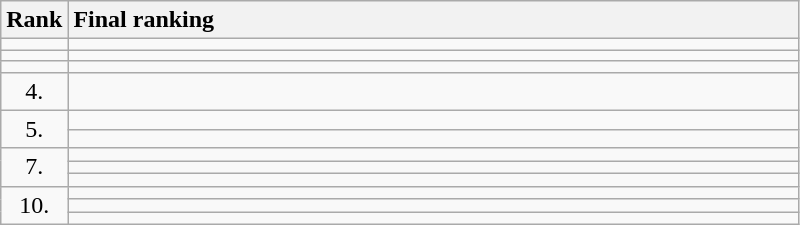<table class="wikitable">
<tr>
<th>Rank</th>
<th style="text-align: left; width: 30em;">Final ranking</th>
</tr>
<tr>
<td align="center"></td>
<td></td>
</tr>
<tr>
<td align="center"></td>
<td></td>
</tr>
<tr>
<td align="center"></td>
<td></td>
</tr>
<tr>
<td align="center">4.</td>
<td></td>
</tr>
<tr>
<td rowspan=2 align="center">5.</td>
<td></td>
</tr>
<tr>
<td></td>
</tr>
<tr>
<td rowspan=3 align="center">7.</td>
<td></td>
</tr>
<tr>
<td></td>
</tr>
<tr>
<td></td>
</tr>
<tr>
<td rowspan=3 align="center">10.</td>
<td></td>
</tr>
<tr>
<td></td>
</tr>
<tr>
<td></td>
</tr>
</table>
